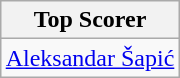<table class=wikitable style="text-align:center; margin:auto">
<tr>
<th>Top Scorer</th>
</tr>
<tr>
<td> <a href='#'>Aleksandar Šapić</a></td>
</tr>
</table>
